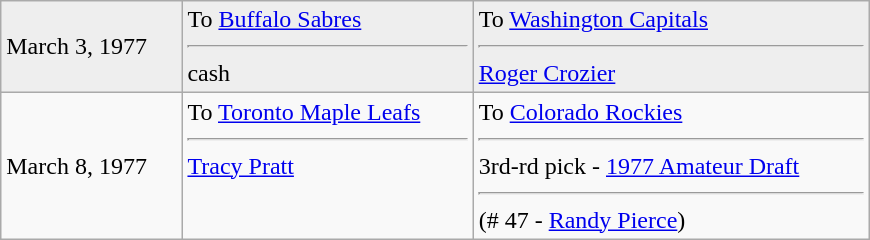<table class="wikitable" style="border:1px solid #999; width:580px;">
<tr style="background:#eee;">
<td>March 3, 1977</td>
<td valign="top">To <a href='#'>Buffalo Sabres</a><hr>cash</td>
<td valign="top">To <a href='#'>Washington Capitals</a><hr><a href='#'>Roger Crozier</a></td>
</tr>
<tr>
<td>March 8, 1977</td>
<td valign="top">To <a href='#'>Toronto Maple Leafs</a><hr><a href='#'>Tracy Pratt</a></td>
<td valign="top">To <a href='#'>Colorado Rockies</a><hr>3rd-rd pick - <a href='#'>1977 Amateur Draft</a><hr>(# 47 - <a href='#'>Randy Pierce</a>)</td>
</tr>
</table>
